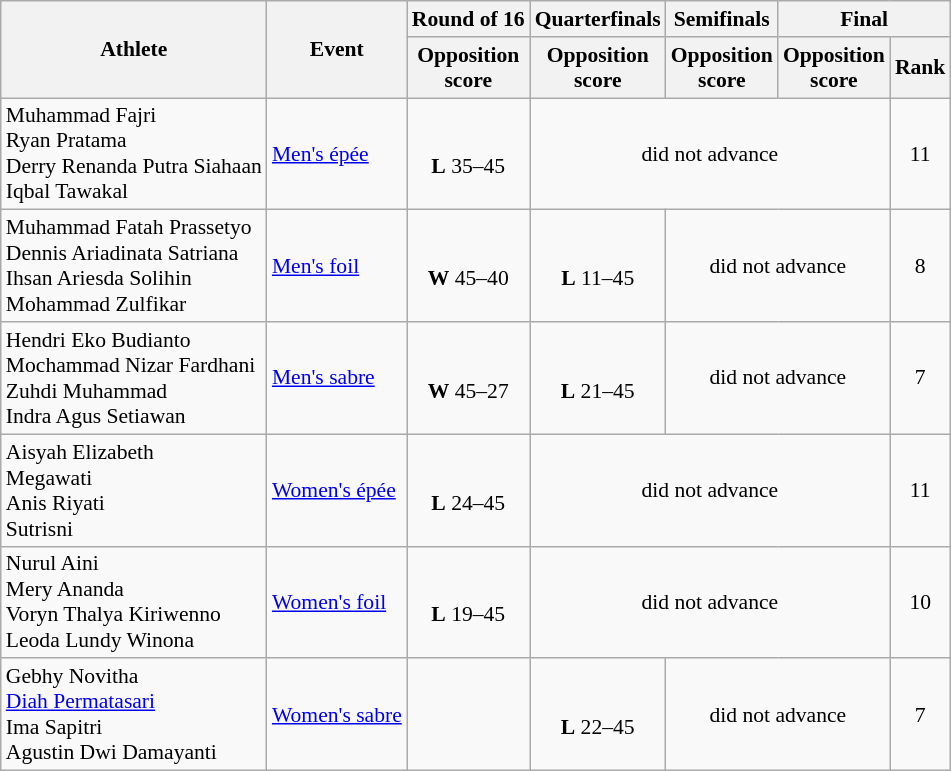<table class=wikitable style=font-size:90%;text-align:center>
<tr>
<th rowspan="2">Athlete</th>
<th rowspan="2">Event</th>
<th>Round of 16</th>
<th>Quarterfinals</th>
<th>Semifinals</th>
<th colspan="2">Final</th>
</tr>
<tr>
<th>Opposition<br> score</th>
<th>Opposition<br> score</th>
<th>Opposition<br> score</th>
<th>Opposition<br> score</th>
<th>Rank</th>
</tr>
<tr>
<td align=left>Muhammad Fajri<br>Ryan Pratama<br>Derry Renanda Putra Siahaan<br>Iqbal Tawakal</td>
<td align=left><a href='#'>Men's épée</a></td>
<td><br><strong>L</strong> 35–45</td>
<td colspan=3>did not advance</td>
<td>11</td>
</tr>
<tr>
<td align=left>Muhammad Fatah Prassetyo<br>Dennis Ariadinata Satriana<br>Ihsan Ariesda Solihin<br>Mohammad Zulfikar</td>
<td align=left><a href='#'>Men's foil</a></td>
<td><br><strong>W</strong> 45–40</td>
<td><br><strong>L</strong> 11–45</td>
<td colspan=2>did not advance</td>
<td>8</td>
</tr>
<tr>
<td align=left>Hendri Eko Budianto<br>Mochammad Nizar Fardhani<br>Zuhdi Muhammad<br>Indra Agus Setiawan</td>
<td align=left><a href='#'>Men's sabre</a></td>
<td><br><strong>W</strong> 45–27</td>
<td><br><strong>L</strong> 21–45</td>
<td colspan=2>did not advance</td>
<td>7</td>
</tr>
<tr>
<td align=left>Aisyah Elizabeth<br>Megawati<br>Anis Riyati<br>Sutrisni</td>
<td align=left><a href='#'>Women's épée</a></td>
<td><br><strong>L</strong> 24–45</td>
<td colspan=3>did not advance</td>
<td>11</td>
</tr>
<tr>
<td align=left>Nurul Aini<br>Mery Ananda<br>Voryn Thalya Kiriwenno<br>Leoda Lundy Winona</td>
<td align=left><a href='#'>Women's foil</a></td>
<td><br><strong>L</strong> 19–45</td>
<td colspan=3>did not advance</td>
<td>10</td>
</tr>
<tr>
<td align=left>Gebhy Novitha<br><a href='#'>Diah Permatasari</a><br>Ima Sapitri<br>Agustin Dwi Damayanti</td>
<td align=left><a href='#'>Women's sabre</a></td>
<td></td>
<td><br><strong>L</strong> 22–45</td>
<td colspan=2>did not advance</td>
<td>7</td>
</tr>
</table>
